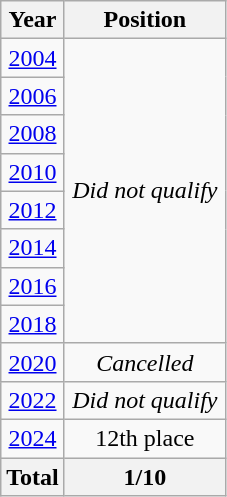<table class="wikitable" style="text-align: center;">
<tr>
<th>Year</th>
<th width="100">Position</th>
</tr>
<tr>
<td> <a href='#'>2004</a></td>
<td rowspan="8"><em>Did not qualify</em></td>
</tr>
<tr>
<td> <a href='#'>2006</a></td>
</tr>
<tr>
<td> <a href='#'>2008</a></td>
</tr>
<tr>
<td> <a href='#'>2010</a></td>
</tr>
<tr>
<td> <a href='#'>2012</a></td>
</tr>
<tr>
<td> <a href='#'>2014</a></td>
</tr>
<tr>
<td> <a href='#'>2016</a></td>
</tr>
<tr>
<td> <a href='#'>2018</a></td>
</tr>
<tr>
<td> <a href='#'>2020</a></td>
<td><em>Cancelled</em></td>
</tr>
<tr>
<td> <a href='#'>2022</a></td>
<td><em>Did not qualify</em></td>
</tr>
<tr>
<td> <a href='#'>2024</a></td>
<td>12th place</td>
</tr>
<tr>
<th>Total</th>
<th>1/10</th>
</tr>
</table>
